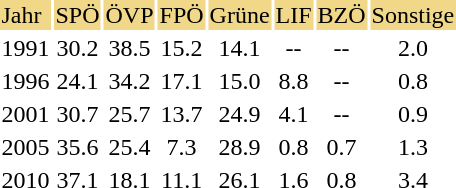<table>
<tr style="background-color:#F1D888">
<td>Jahr</td>
<td>SPÖ</td>
<td>ÖVP</td>
<td>FPÖ</td>
<td>Grüne</td>
<td>LIF</td>
<td>BZÖ</td>
<td>Sonstige</td>
</tr>
<tr>
<td align="center">1991</td>
<td align="center">30.2</td>
<td align="center">38.5</td>
<td align="center">15.2</td>
<td align="center">14.1</td>
<td align="center">--</td>
<td align="center">--</td>
<td align="center">2.0</td>
</tr>
<tr>
<td align="center">1996</td>
<td align="center">24.1</td>
<td align="center">34.2</td>
<td align="center">17.1</td>
<td align="center">15.0</td>
<td align="center">8.8</td>
<td align="center">--</td>
<td align="center">0.8</td>
</tr>
<tr>
<td align="center">2001</td>
<td align="center">30.7</td>
<td align="center">25.7</td>
<td align="center">13.7</td>
<td align="center">24.9</td>
<td align="center">4.1</td>
<td align="center">--</td>
<td align="center">0.9</td>
</tr>
<tr>
<td align="center">2005</td>
<td align="center">35.6</td>
<td align="center">25.4</td>
<td align="center">7.3</td>
<td align="center">28.9</td>
<td align="center">0.8</td>
<td align="center">0.7</td>
<td align="center">1.3</td>
</tr>
<tr>
<td align="center">2010</td>
<td align="center">37.1</td>
<td align="center">18.1</td>
<td align="center">11.1</td>
<td align="center">26.1</td>
<td align="center">1.6</td>
<td align="center">0.8</td>
<td align="center">3.4</td>
</tr>
</table>
